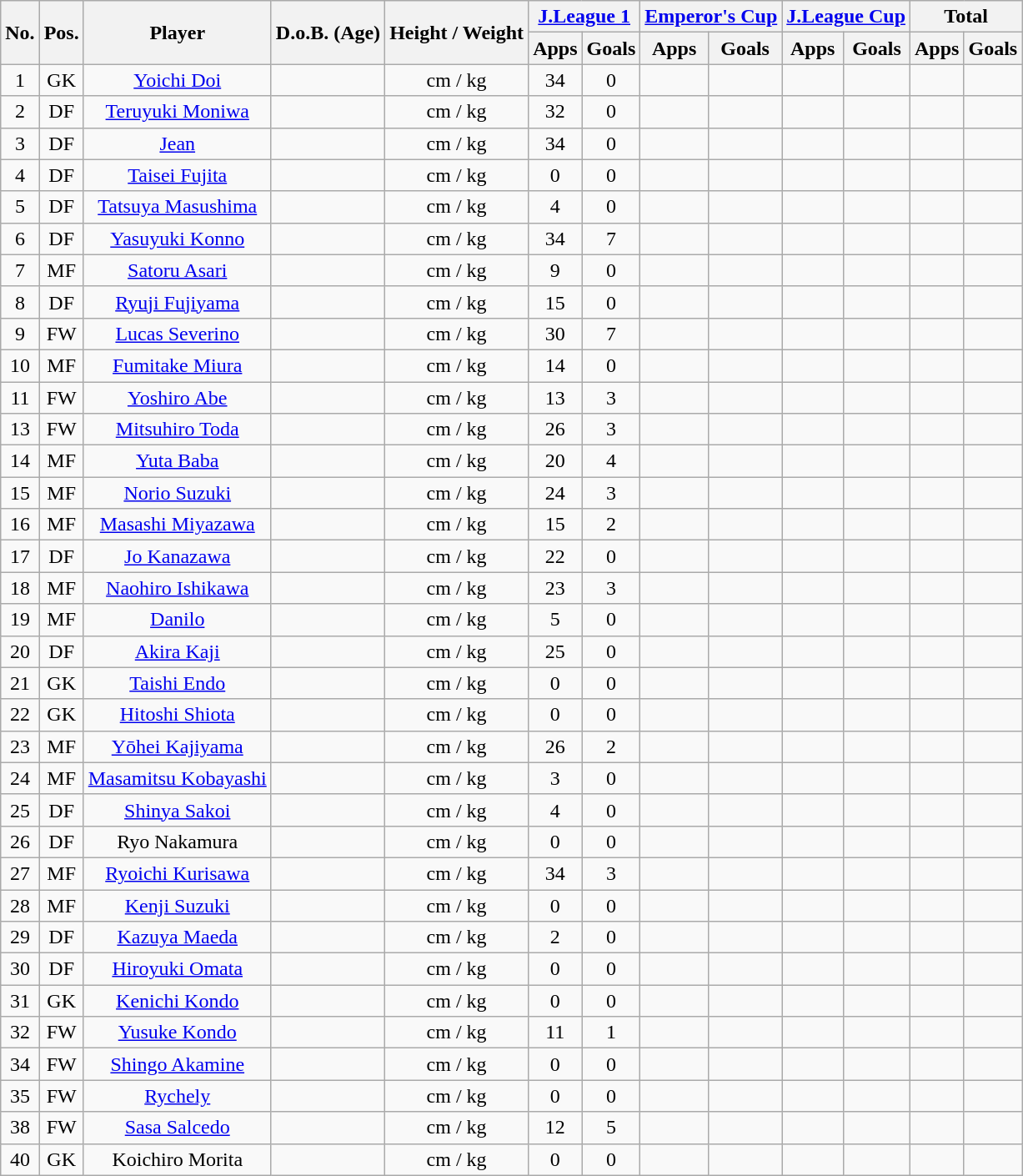<table class="wikitable" style="text-align:center;">
<tr>
<th rowspan="2">No.</th>
<th rowspan="2">Pos.</th>
<th rowspan="2">Player</th>
<th rowspan="2">D.o.B. (Age)</th>
<th rowspan="2">Height / Weight</th>
<th colspan="2"><a href='#'>J.League 1</a></th>
<th colspan="2"><a href='#'>Emperor's Cup</a></th>
<th colspan="2"><a href='#'>J.League Cup</a></th>
<th colspan="2">Total</th>
</tr>
<tr>
<th>Apps</th>
<th>Goals</th>
<th>Apps</th>
<th>Goals</th>
<th>Apps</th>
<th>Goals</th>
<th>Apps</th>
<th>Goals</th>
</tr>
<tr>
<td>1</td>
<td>GK</td>
<td><a href='#'>Yoichi Doi</a></td>
<td></td>
<td>cm / kg</td>
<td>34</td>
<td>0</td>
<td></td>
<td></td>
<td></td>
<td></td>
<td></td>
<td></td>
</tr>
<tr>
<td>2</td>
<td>DF</td>
<td><a href='#'>Teruyuki Moniwa</a></td>
<td></td>
<td>cm / kg</td>
<td>32</td>
<td>0</td>
<td></td>
<td></td>
<td></td>
<td></td>
<td></td>
<td></td>
</tr>
<tr>
<td>3</td>
<td>DF</td>
<td><a href='#'>Jean</a></td>
<td></td>
<td>cm / kg</td>
<td>34</td>
<td>0</td>
<td></td>
<td></td>
<td></td>
<td></td>
<td></td>
<td></td>
</tr>
<tr>
<td>4</td>
<td>DF</td>
<td><a href='#'>Taisei Fujita</a></td>
<td></td>
<td>cm / kg</td>
<td>0</td>
<td>0</td>
<td></td>
<td></td>
<td></td>
<td></td>
<td></td>
<td></td>
</tr>
<tr>
<td>5</td>
<td>DF</td>
<td><a href='#'>Tatsuya Masushima</a></td>
<td></td>
<td>cm / kg</td>
<td>4</td>
<td>0</td>
<td></td>
<td></td>
<td></td>
<td></td>
<td></td>
<td></td>
</tr>
<tr>
<td>6</td>
<td>DF</td>
<td><a href='#'>Yasuyuki Konno</a></td>
<td></td>
<td>cm / kg</td>
<td>34</td>
<td>7</td>
<td></td>
<td></td>
<td></td>
<td></td>
<td></td>
<td></td>
</tr>
<tr>
<td>7</td>
<td>MF</td>
<td><a href='#'>Satoru Asari</a></td>
<td></td>
<td>cm / kg</td>
<td>9</td>
<td>0</td>
<td></td>
<td></td>
<td></td>
<td></td>
<td></td>
<td></td>
</tr>
<tr>
<td>8</td>
<td>DF</td>
<td><a href='#'>Ryuji Fujiyama</a></td>
<td></td>
<td>cm / kg</td>
<td>15</td>
<td>0</td>
<td></td>
<td></td>
<td></td>
<td></td>
<td></td>
<td></td>
</tr>
<tr>
<td>9</td>
<td>FW</td>
<td><a href='#'>Lucas Severino</a></td>
<td></td>
<td>cm / kg</td>
<td>30</td>
<td>7</td>
<td></td>
<td></td>
<td></td>
<td></td>
<td></td>
<td></td>
</tr>
<tr>
<td>10</td>
<td>MF</td>
<td><a href='#'>Fumitake Miura</a></td>
<td></td>
<td>cm / kg</td>
<td>14</td>
<td>0</td>
<td></td>
<td></td>
<td></td>
<td></td>
<td></td>
<td></td>
</tr>
<tr>
<td>11</td>
<td>FW</td>
<td><a href='#'>Yoshiro Abe</a></td>
<td></td>
<td>cm / kg</td>
<td>13</td>
<td>3</td>
<td></td>
<td></td>
<td></td>
<td></td>
<td></td>
<td></td>
</tr>
<tr>
<td>13</td>
<td>FW</td>
<td><a href='#'>Mitsuhiro Toda</a></td>
<td></td>
<td>cm / kg</td>
<td>26</td>
<td>3</td>
<td></td>
<td></td>
<td></td>
<td></td>
<td></td>
<td></td>
</tr>
<tr>
<td>14</td>
<td>MF</td>
<td><a href='#'>Yuta Baba</a></td>
<td></td>
<td>cm / kg</td>
<td>20</td>
<td>4</td>
<td></td>
<td></td>
<td></td>
<td></td>
<td></td>
<td></td>
</tr>
<tr>
<td>15</td>
<td>MF</td>
<td><a href='#'>Norio Suzuki</a></td>
<td></td>
<td>cm / kg</td>
<td>24</td>
<td>3</td>
<td></td>
<td></td>
<td></td>
<td></td>
<td></td>
<td></td>
</tr>
<tr>
<td>16</td>
<td>MF</td>
<td><a href='#'>Masashi Miyazawa</a></td>
<td></td>
<td>cm / kg</td>
<td>15</td>
<td>2</td>
<td></td>
<td></td>
<td></td>
<td></td>
<td></td>
<td></td>
</tr>
<tr>
<td>17</td>
<td>DF</td>
<td><a href='#'>Jo Kanazawa</a></td>
<td></td>
<td>cm / kg</td>
<td>22</td>
<td>0</td>
<td></td>
<td></td>
<td></td>
<td></td>
<td></td>
<td></td>
</tr>
<tr>
<td>18</td>
<td>MF</td>
<td><a href='#'>Naohiro Ishikawa</a></td>
<td></td>
<td>cm / kg</td>
<td>23</td>
<td>3</td>
<td></td>
<td></td>
<td></td>
<td></td>
<td></td>
<td></td>
</tr>
<tr>
<td>19</td>
<td>MF</td>
<td><a href='#'>Danilo</a></td>
<td></td>
<td>cm / kg</td>
<td>5</td>
<td>0</td>
<td></td>
<td></td>
<td></td>
<td></td>
<td></td>
<td></td>
</tr>
<tr>
<td>20</td>
<td>DF</td>
<td><a href='#'>Akira Kaji</a></td>
<td></td>
<td>cm / kg</td>
<td>25</td>
<td>0</td>
<td></td>
<td></td>
<td></td>
<td></td>
<td></td>
<td></td>
</tr>
<tr>
<td>21</td>
<td>GK</td>
<td><a href='#'>Taishi Endo</a></td>
<td></td>
<td>cm / kg</td>
<td>0</td>
<td>0</td>
<td></td>
<td></td>
<td></td>
<td></td>
<td></td>
<td></td>
</tr>
<tr>
<td>22</td>
<td>GK</td>
<td><a href='#'>Hitoshi Shiota</a></td>
<td></td>
<td>cm / kg</td>
<td>0</td>
<td>0</td>
<td></td>
<td></td>
<td></td>
<td></td>
<td></td>
<td></td>
</tr>
<tr>
<td>23</td>
<td>MF</td>
<td><a href='#'>Yōhei Kajiyama</a></td>
<td></td>
<td>cm / kg</td>
<td>26</td>
<td>2</td>
<td></td>
<td></td>
<td></td>
<td></td>
<td></td>
<td></td>
</tr>
<tr>
<td>24</td>
<td>MF</td>
<td><a href='#'>Masamitsu Kobayashi</a></td>
<td></td>
<td>cm / kg</td>
<td>3</td>
<td>0</td>
<td></td>
<td></td>
<td></td>
<td></td>
<td></td>
<td></td>
</tr>
<tr>
<td>25</td>
<td>DF</td>
<td><a href='#'>Shinya Sakoi</a></td>
<td></td>
<td>cm / kg</td>
<td>4</td>
<td>0</td>
<td></td>
<td></td>
<td></td>
<td></td>
<td></td>
<td></td>
</tr>
<tr>
<td>26</td>
<td>DF</td>
<td>Ryo Nakamura</td>
<td></td>
<td>cm / kg</td>
<td>0</td>
<td>0</td>
<td></td>
<td></td>
<td></td>
<td></td>
<td></td>
<td></td>
</tr>
<tr>
<td>27</td>
<td>MF</td>
<td><a href='#'>Ryoichi Kurisawa</a></td>
<td></td>
<td>cm / kg</td>
<td>34</td>
<td>3</td>
<td></td>
<td></td>
<td></td>
<td></td>
<td></td>
<td></td>
</tr>
<tr>
<td>28</td>
<td>MF</td>
<td><a href='#'>Kenji Suzuki</a></td>
<td></td>
<td>cm / kg</td>
<td>0</td>
<td>0</td>
<td></td>
<td></td>
<td></td>
<td></td>
<td></td>
<td></td>
</tr>
<tr>
<td>29</td>
<td>DF</td>
<td><a href='#'>Kazuya Maeda</a></td>
<td></td>
<td>cm / kg</td>
<td>2</td>
<td>0</td>
<td></td>
<td></td>
<td></td>
<td></td>
<td></td>
<td></td>
</tr>
<tr>
<td>30</td>
<td>DF</td>
<td><a href='#'>Hiroyuki Omata</a></td>
<td></td>
<td>cm / kg</td>
<td>0</td>
<td>0</td>
<td></td>
<td></td>
<td></td>
<td></td>
<td></td>
<td></td>
</tr>
<tr>
<td>31</td>
<td>GK</td>
<td><a href='#'>Kenichi Kondo</a></td>
<td></td>
<td>cm / kg</td>
<td>0</td>
<td>0</td>
<td></td>
<td></td>
<td></td>
<td></td>
<td></td>
<td></td>
</tr>
<tr>
<td>32</td>
<td>FW</td>
<td><a href='#'>Yusuke Kondo</a></td>
<td></td>
<td>cm / kg</td>
<td>11</td>
<td>1</td>
<td></td>
<td></td>
<td></td>
<td></td>
<td></td>
<td></td>
</tr>
<tr>
<td>34</td>
<td>FW</td>
<td><a href='#'>Shingo Akamine</a></td>
<td></td>
<td>cm / kg</td>
<td>0</td>
<td>0</td>
<td></td>
<td></td>
<td></td>
<td></td>
<td></td>
<td></td>
</tr>
<tr>
<td>35</td>
<td>FW</td>
<td><a href='#'>Rychely</a></td>
<td></td>
<td>cm / kg</td>
<td>0</td>
<td>0</td>
<td></td>
<td></td>
<td></td>
<td></td>
<td></td>
<td></td>
</tr>
<tr>
<td>38</td>
<td>FW</td>
<td><a href='#'>Sasa Salcedo</a></td>
<td></td>
<td>cm / kg</td>
<td>12</td>
<td>5</td>
<td></td>
<td></td>
<td></td>
<td></td>
<td></td>
<td></td>
</tr>
<tr>
<td>40</td>
<td>GK</td>
<td>Koichiro Morita</td>
<td></td>
<td>cm / kg</td>
<td>0</td>
<td>0</td>
<td></td>
<td></td>
<td></td>
<td></td>
<td></td>
<td></td>
</tr>
</table>
